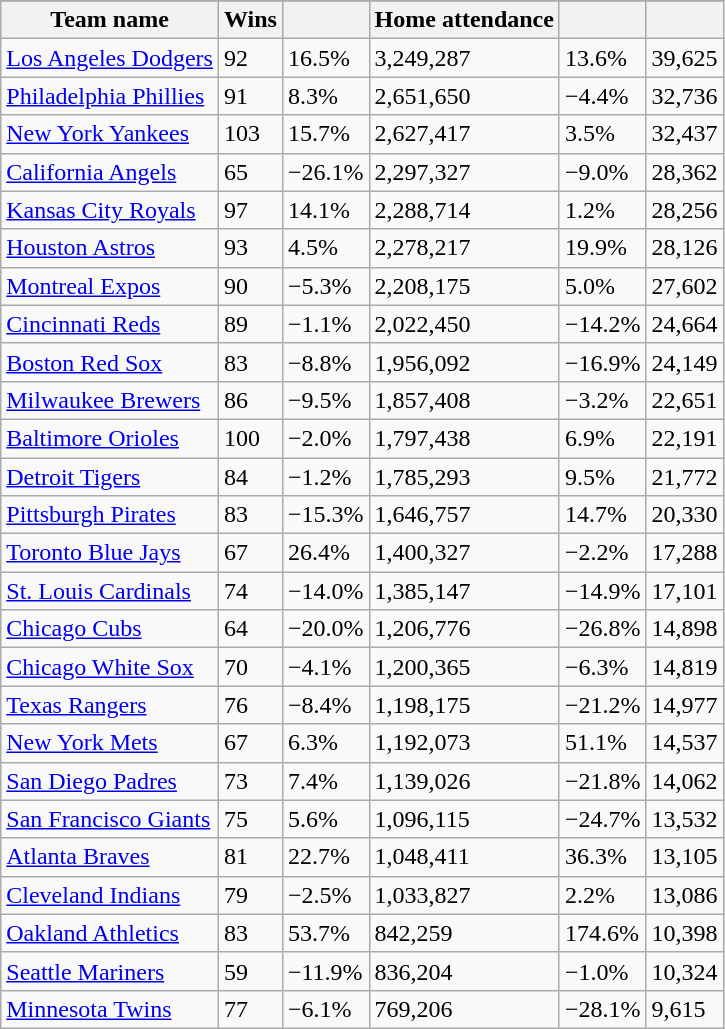<table class="wikitable sortable">
<tr style="text-align:center; font-size:larger;">
</tr>
<tr>
<th>Team name</th>
<th>Wins</th>
<th></th>
<th>Home attendance</th>
<th></th>
<th></th>
</tr>
<tr>
<td><a href='#'>Los Angeles Dodgers</a></td>
<td>92</td>
<td>16.5%</td>
<td>3,249,287</td>
<td>13.6%</td>
<td>39,625</td>
</tr>
<tr>
<td><a href='#'>Philadelphia Phillies</a></td>
<td>91</td>
<td>8.3%</td>
<td>2,651,650</td>
<td>−4.4%</td>
<td>32,736</td>
</tr>
<tr>
<td><a href='#'>New York Yankees</a></td>
<td>103</td>
<td>15.7%</td>
<td>2,627,417</td>
<td>3.5%</td>
<td>32,437</td>
</tr>
<tr>
<td><a href='#'>California Angels</a></td>
<td>65</td>
<td>−26.1%</td>
<td>2,297,327</td>
<td>−9.0%</td>
<td>28,362</td>
</tr>
<tr>
<td><a href='#'>Kansas City Royals</a></td>
<td>97</td>
<td>14.1%</td>
<td>2,288,714</td>
<td>1.2%</td>
<td>28,256</td>
</tr>
<tr>
<td><a href='#'>Houston Astros</a></td>
<td>93</td>
<td>4.5%</td>
<td>2,278,217</td>
<td>19.9%</td>
<td>28,126</td>
</tr>
<tr>
<td><a href='#'>Montreal Expos</a></td>
<td>90</td>
<td>−5.3%</td>
<td>2,208,175</td>
<td>5.0%</td>
<td>27,602</td>
</tr>
<tr>
<td><a href='#'>Cincinnati Reds</a></td>
<td>89</td>
<td>−1.1%</td>
<td>2,022,450</td>
<td>−14.2%</td>
<td>24,664</td>
</tr>
<tr>
<td><a href='#'>Boston Red Sox</a></td>
<td>83</td>
<td>−8.8%</td>
<td>1,956,092</td>
<td>−16.9%</td>
<td>24,149</td>
</tr>
<tr>
<td><a href='#'>Milwaukee Brewers</a></td>
<td>86</td>
<td>−9.5%</td>
<td>1,857,408</td>
<td>−3.2%</td>
<td>22,651</td>
</tr>
<tr>
<td><a href='#'>Baltimore Orioles</a></td>
<td>100</td>
<td>−2.0%</td>
<td>1,797,438</td>
<td>6.9%</td>
<td>22,191</td>
</tr>
<tr>
<td><a href='#'>Detroit Tigers</a></td>
<td>84</td>
<td>−1.2%</td>
<td>1,785,293</td>
<td>9.5%</td>
<td>21,772</td>
</tr>
<tr>
<td><a href='#'>Pittsburgh Pirates</a></td>
<td>83</td>
<td>−15.3%</td>
<td>1,646,757</td>
<td>14.7%</td>
<td>20,330</td>
</tr>
<tr>
<td><a href='#'>Toronto Blue Jays</a></td>
<td>67</td>
<td>26.4%</td>
<td>1,400,327</td>
<td>−2.2%</td>
<td>17,288</td>
</tr>
<tr>
<td><a href='#'>St. Louis Cardinals</a></td>
<td>74</td>
<td>−14.0%</td>
<td>1,385,147</td>
<td>−14.9%</td>
<td>17,101</td>
</tr>
<tr>
<td><a href='#'>Chicago Cubs</a></td>
<td>64</td>
<td>−20.0%</td>
<td>1,206,776</td>
<td>−26.8%</td>
<td>14,898</td>
</tr>
<tr>
<td><a href='#'>Chicago White Sox</a></td>
<td>70</td>
<td>−4.1%</td>
<td>1,200,365</td>
<td>−6.3%</td>
<td>14,819</td>
</tr>
<tr>
<td><a href='#'>Texas Rangers</a></td>
<td>76</td>
<td>−8.4%</td>
<td>1,198,175</td>
<td>−21.2%</td>
<td>14,977</td>
</tr>
<tr>
<td><a href='#'>New York Mets</a></td>
<td>67</td>
<td>6.3%</td>
<td>1,192,073</td>
<td>51.1%</td>
<td>14,537</td>
</tr>
<tr>
<td><a href='#'>San Diego Padres</a></td>
<td>73</td>
<td>7.4%</td>
<td>1,139,026</td>
<td>−21.8%</td>
<td>14,062</td>
</tr>
<tr>
<td><a href='#'>San Francisco Giants</a></td>
<td>75</td>
<td>5.6%</td>
<td>1,096,115</td>
<td>−24.7%</td>
<td>13,532</td>
</tr>
<tr>
<td><a href='#'>Atlanta Braves</a></td>
<td>81</td>
<td>22.7%</td>
<td>1,048,411</td>
<td>36.3%</td>
<td>13,105</td>
</tr>
<tr>
<td><a href='#'>Cleveland Indians</a></td>
<td>79</td>
<td>−2.5%</td>
<td>1,033,827</td>
<td>2.2%</td>
<td>13,086</td>
</tr>
<tr>
<td><a href='#'>Oakland Athletics</a></td>
<td>83</td>
<td>53.7%</td>
<td>842,259</td>
<td>174.6%</td>
<td>10,398</td>
</tr>
<tr>
<td><a href='#'>Seattle Mariners</a></td>
<td>59</td>
<td>−11.9%</td>
<td>836,204</td>
<td>−1.0%</td>
<td>10,324</td>
</tr>
<tr>
<td><a href='#'>Minnesota Twins</a></td>
<td>77</td>
<td>−6.1%</td>
<td>769,206</td>
<td>−28.1%</td>
<td>9,615</td>
</tr>
</table>
